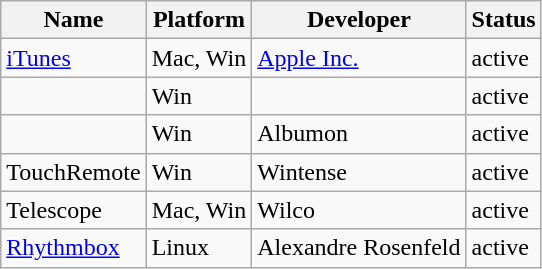<table class="wikitable" border="1">
<tr>
<th>Name</th>
<th>Platform</th>
<th>Developer</th>
<th>Status</th>
</tr>
<tr>
<td><a href='#'>iTunes</a></td>
<td>Mac, Win</td>
<td><a href='#'>Apple Inc.</a></td>
<td>active</td>
</tr>
<tr>
<td></td>
<td>Win</td>
<td></td>
<td>active</td>
</tr>
<tr>
<td></td>
<td>Win</td>
<td>Albumon</td>
<td>active</td>
</tr>
<tr>
<td>TouchRemote</td>
<td>Win</td>
<td>Wintense</td>
<td>active</td>
</tr>
<tr>
<td>Telescope</td>
<td>Mac, Win</td>
<td>Wilco</td>
<td>active</td>
</tr>
<tr>
<td><a href='#'>Rhythmbox</a></td>
<td>Linux</td>
<td>Alexandre Rosenfeld</td>
<td>active</td>
</tr>
</table>
